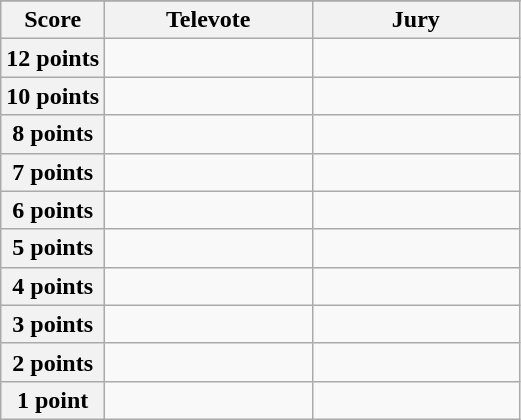<table class="wikitable">
<tr>
</tr>
<tr>
<th scope="col" width="20%">Score</th>
<th scope="col" width="40%">Televote</th>
<th scope="col" width="40%">Jury</th>
</tr>
<tr>
<th scope="row">12 points</th>
<td></td>
<td></td>
</tr>
<tr>
<th scope="row">10 points</th>
<td></td>
<td></td>
</tr>
<tr>
<th scope="row">8 points</th>
<td></td>
<td></td>
</tr>
<tr>
<th scope="row">7 points</th>
<td></td>
<td></td>
</tr>
<tr>
<th scope="row">6 points</th>
<td></td>
<td></td>
</tr>
<tr>
<th scope="row">5 points</th>
<td></td>
<td></td>
</tr>
<tr>
<th scope="row">4 points</th>
<td></td>
<td></td>
</tr>
<tr>
<th scope="row">3 points</th>
<td></td>
<td></td>
</tr>
<tr>
<th scope="row">2 points</th>
<td></td>
<td></td>
</tr>
<tr>
<th scope="row">1 point</th>
<td></td>
<td></td>
</tr>
</table>
